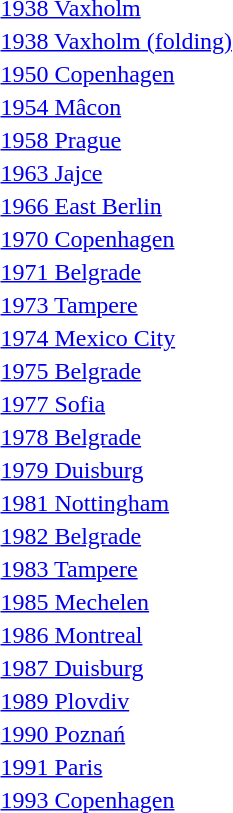<table style="white-space:nowrap;" >
<tr>
<td><a href='#'>1938 Vaxholm</a></td>
<td></td>
<td></td>
<td></td>
</tr>
<tr>
<td><a href='#'>1938 Vaxholm (folding)</a></td>
<td></td>
<td></td>
<td></td>
</tr>
<tr>
<td><a href='#'>1950 Copenhagen</a></td>
<td></td>
<td></td>
<td></td>
</tr>
<tr>
<td><a href='#'>1954 Mâcon</a></td>
<td></td>
<td></td>
<td></td>
</tr>
<tr>
<td><a href='#'>1958 Prague</a></td>
<td></td>
<td></td>
<td></td>
</tr>
<tr>
<td><a href='#'>1963 Jajce</a></td>
<td></td>
<td></td>
<td></td>
</tr>
<tr>
<td><a href='#'>1966 East Berlin</a></td>
<td></td>
<td></td>
<td></td>
</tr>
<tr>
<td><a href='#'>1970 Copenhagen</a></td>
<td></td>
<td></td>
<td></td>
</tr>
<tr>
<td><a href='#'>1971 Belgrade</a></td>
<td></td>
<td></td>
<td></td>
</tr>
<tr>
<td><a href='#'>1973 Tampere</a></td>
<td></td>
<td></td>
<td></td>
</tr>
<tr>
<td><a href='#'>1974 Mexico City</a></td>
<td></td>
<td></td>
<td></td>
</tr>
<tr>
<td><a href='#'>1975 Belgrade</a></td>
<td></td>
<td></td>
<td></td>
</tr>
<tr>
<td><a href='#'>1977 Sofia</a></td>
<td></td>
<td></td>
<td></td>
</tr>
<tr>
<td><a href='#'>1978 Belgrade</a></td>
<td></td>
<td></td>
<td></td>
</tr>
<tr>
<td><a href='#'>1979 Duisburg</a></td>
<td></td>
<td></td>
<td></td>
</tr>
<tr>
<td><a href='#'>1981 Nottingham</a></td>
<td></td>
<td></td>
<td></td>
</tr>
<tr>
<td><a href='#'>1982 Belgrade</a></td>
<td></td>
<td></td>
<td></td>
</tr>
<tr>
<td><a href='#'>1983 Tampere</a></td>
<td></td>
<td></td>
<td></td>
</tr>
<tr>
<td><a href='#'>1985 Mechelen</a></td>
<td></td>
<td></td>
<td></td>
</tr>
<tr>
<td><a href='#'>1986 Montreal</a></td>
<td></td>
<td></td>
<td></td>
</tr>
<tr>
<td><a href='#'>1987 Duisburg</a></td>
<td></td>
<td></td>
<td></td>
</tr>
<tr>
<td><a href='#'>1989 Plovdiv</a></td>
<td></td>
<td></td>
<td></td>
</tr>
<tr>
<td><a href='#'>1990 Poznań</a></td>
<td></td>
<td></td>
<td></td>
</tr>
<tr>
<td><a href='#'>1991 Paris</a></td>
<td></td>
<td></td>
<td></td>
</tr>
<tr>
<td><a href='#'>1993 Copenhagen</a></td>
<td></td>
<td></td>
<td></td>
</tr>
</table>
